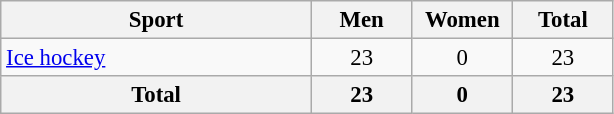<table class="wikitable" style="text-align:center; font-size: 95%">
<tr>
<th width=200>Sport</th>
<th width=60>Men</th>
<th width=60>Women</th>
<th width=60>Total</th>
</tr>
<tr>
<td align=left><a href='#'>Ice hockey</a></td>
<td>23</td>
<td>0</td>
<td>23</td>
</tr>
<tr>
<th>Total</th>
<th>23</th>
<th>0</th>
<th>23</th>
</tr>
</table>
